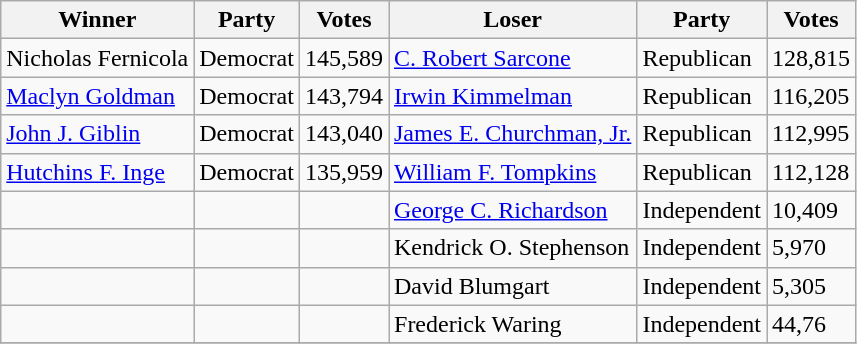<table class="wikitable">
<tr>
<th>Winner</th>
<th>Party</th>
<th>Votes</th>
<th>Loser</th>
<th>Party</th>
<th>Votes</th>
</tr>
<tr>
<td>Nicholas Fernicola</td>
<td>Democrat</td>
<td>145,589</td>
<td><a href='#'>C. Robert Sarcone</a></td>
<td>Republican</td>
<td>128,815</td>
</tr>
<tr>
<td><a href='#'>Maclyn Goldman</a></td>
<td>Democrat</td>
<td>143,794</td>
<td><a href='#'>Irwin Kimmelman</a></td>
<td>Republican</td>
<td>116,205</td>
</tr>
<tr>
<td><a href='#'>John J. Giblin</a></td>
<td>Democrat</td>
<td>143,040</td>
<td><a href='#'>James E. Churchman, Jr.</a></td>
<td>Republican</td>
<td>112,995</td>
</tr>
<tr>
<td><a href='#'>Hutchins F. Inge</a></td>
<td>Democrat</td>
<td>135,959</td>
<td><a href='#'>William F. Tompkins</a></td>
<td>Republican</td>
<td>112,128</td>
</tr>
<tr>
<td></td>
<td></td>
<td></td>
<td><a href='#'>George C. Richardson</a></td>
<td>Independent</td>
<td>10,409</td>
</tr>
<tr>
<td></td>
<td></td>
<td></td>
<td>Kendrick O. Stephenson</td>
<td>Independent</td>
<td>5,970</td>
</tr>
<tr>
<td></td>
<td></td>
<td></td>
<td>David Blumgart</td>
<td>Independent</td>
<td>5,305</td>
</tr>
<tr>
<td></td>
<td></td>
<td></td>
<td>Frederick Waring</td>
<td>Independent</td>
<td>44,76</td>
</tr>
<tr>
</tr>
</table>
